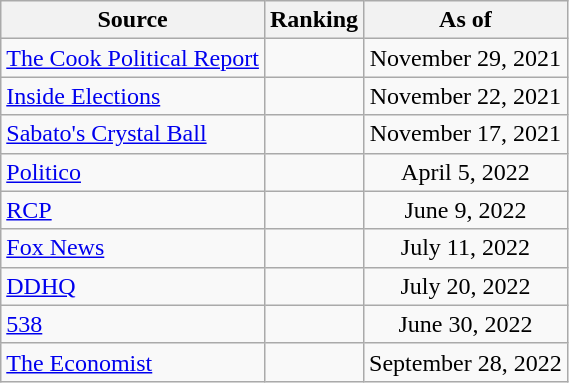<table class="wikitable" style="text-align:center">
<tr>
<th>Source</th>
<th>Ranking</th>
<th>As of</th>
</tr>
<tr>
<td align=left><a href='#'>The Cook Political Report</a></td>
<td></td>
<td>November 29, 2021</td>
</tr>
<tr>
<td align=left><a href='#'>Inside Elections</a></td>
<td></td>
<td>November 22, 2021</td>
</tr>
<tr>
<td align=left><a href='#'>Sabato's Crystal Ball</a></td>
<td></td>
<td>November 17, 2021</td>
</tr>
<tr>
<td align="left"><a href='#'>Politico</a></td>
<td></td>
<td>April 5, 2022</td>
</tr>
<tr>
<td align="left"><a href='#'>RCP</a></td>
<td></td>
<td>June 9, 2022</td>
</tr>
<tr>
<td align=left><a href='#'>Fox News</a></td>
<td></td>
<td>July 11, 2022</td>
</tr>
<tr>
<td align="left"><a href='#'>DDHQ</a></td>
<td></td>
<td>July 20, 2022</td>
</tr>
<tr>
<td align="left"><a href='#'>538</a></td>
<td></td>
<td>June 30, 2022</td>
</tr>
<tr>
<td align="left"><a href='#'>The Economist</a></td>
<td></td>
<td>September 28, 2022</td>
</tr>
</table>
